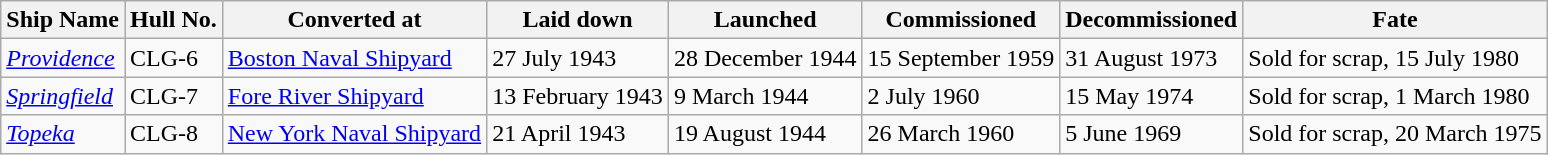<table class="sortable wikitable">
<tr>
<th>Ship Name</th>
<th>Hull No.</th>
<th>Converted at</th>
<th>Laid down</th>
<th>Launched</th>
<th>Commissioned</th>
<th>Decommissioned</th>
<th>Fate</th>
</tr>
<tr>
<td><a href='#'><em>Providence</em></a></td>
<td>CLG-6</td>
<td><a href='#'>Boston Naval Shipyard</a></td>
<td>27 July 1943</td>
<td>28 December 1944</td>
<td>15 September 1959</td>
<td>31 August 1973</td>
<td>Sold for scrap, 15 July 1980</td>
</tr>
<tr>
<td><a href='#'><em>Springfield</em></a></td>
<td>CLG-7</td>
<td><a href='#'>Fore River Shipyard</a></td>
<td>13 February 1943</td>
<td>9 March 1944</td>
<td>2 July 1960</td>
<td>15 May 1974</td>
<td>Sold for scrap, 1 March 1980</td>
</tr>
<tr>
<td><a href='#'><em>Topeka</em></a></td>
<td>CLG-8</td>
<td><a href='#'>New York Naval Shipyard</a></td>
<td>21 April 1943</td>
<td>19 August 1944</td>
<td>26 March 1960</td>
<td>5 June 1969</td>
<td>Sold for scrap, 20 March 1975</td>
</tr>
</table>
